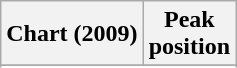<table class="wikitable sortable plainrowheaders">
<tr>
<th scope="col">Chart (2009)</th>
<th scope="col">Peak<br>position</th>
</tr>
<tr>
</tr>
<tr>
</tr>
</table>
